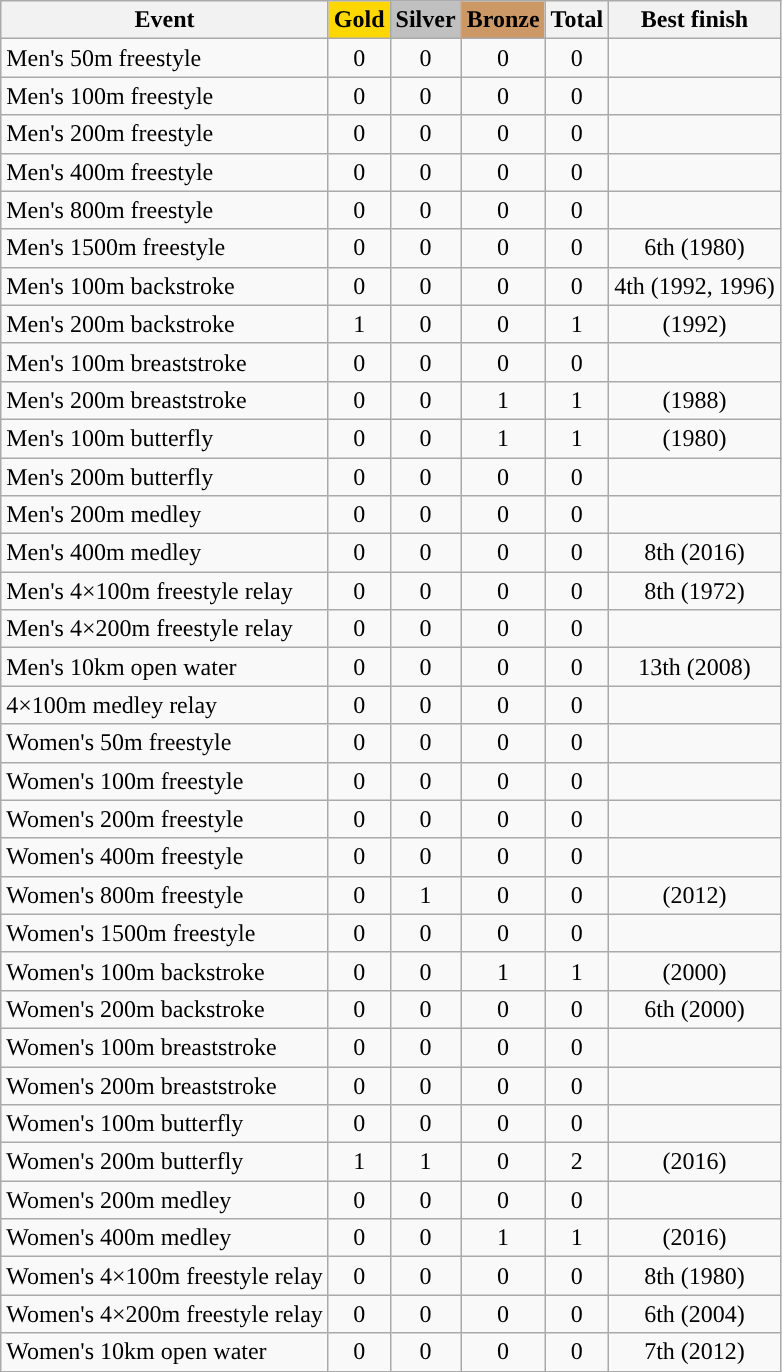<table class="wikitable sortable" style="text-align:center">
<tr>
<th>Event</th>
<th style="background-color:gold;">Gold</th>
<th style="background-color:silver;">Silver</th>
<th style="background-color:#c96;">Bronze</th>
<th>Total</th>
<th>Best finish</th>
</tr>
<tr>
<td align=left>Men's 50m freestyle</td>
<td>0</td>
<td>0</td>
<td>0</td>
<td>0</td>
<td></td>
</tr>
<tr>
<td align=left>Men's 100m freestyle</td>
<td>0</td>
<td>0</td>
<td>0</td>
<td>0</td>
<td></td>
</tr>
<tr>
<td align=left>Men's 200m freestyle</td>
<td>0</td>
<td>0</td>
<td>0</td>
<td>0</td>
<td></td>
</tr>
<tr>
<td align=left>Men's 400m freestyle</td>
<td>0</td>
<td>0</td>
<td>0</td>
<td>0</td>
<td></td>
</tr>
<tr>
<td align=left>Men's 800m freestyle</td>
<td>0</td>
<td>0</td>
<td>0</td>
<td>0</td>
<td></td>
</tr>
<tr>
<td align=left>Men's 1500m freestyle</td>
<td>0</td>
<td>0</td>
<td>0</td>
<td>0</td>
<td>6th (1980)</td>
</tr>
<tr>
<td align=left>Men's 100m backstroke</td>
<td>0</td>
<td>0</td>
<td>0</td>
<td>0</td>
<td>4th (1992, 1996)</td>
</tr>
<tr>
<td align=left>Men's 200m backstroke</td>
<td>1</td>
<td>0</td>
<td>0</td>
<td>1</td>
<td> (1992)</td>
</tr>
<tr>
<td align=left>Men's 100m breaststroke</td>
<td>0</td>
<td>0</td>
<td>0</td>
<td>0</td>
<td></td>
</tr>
<tr>
<td align=left>Men's 200m breaststroke</td>
<td>0</td>
<td>0</td>
<td>1</td>
<td>1</td>
<td> (1988)</td>
</tr>
<tr>
<td align=left>Men's 100m butterfly</td>
<td>0</td>
<td>0</td>
<td>1</td>
<td>1</td>
<td> (1980)</td>
</tr>
<tr>
<td align=left>Men's 200m butterfly</td>
<td>0</td>
<td>0</td>
<td>0</td>
<td>0</td>
<td></td>
</tr>
<tr>
<td align=left>Men's 200m medley</td>
<td>0</td>
<td>0</td>
<td>0</td>
<td>0</td>
<td></td>
</tr>
<tr>
<td align=left>Men's 400m medley</td>
<td>0</td>
<td>0</td>
<td>0</td>
<td>0</td>
<td>8th (2016)</td>
</tr>
<tr>
<td align=left>Men's 4×100m freestyle relay</td>
<td>0</td>
<td>0</td>
<td>0</td>
<td>0</td>
<td>8th (1972)</td>
</tr>
<tr>
<td align=left>Men's  4×200m freestyle relay</td>
<td>0</td>
<td>0</td>
<td>0</td>
<td>0</td>
<td></td>
</tr>
<tr>
<td align=left>Men's 10km open water</td>
<td>0</td>
<td>0</td>
<td>0</td>
<td>0</td>
<td>13th (2008)</td>
</tr>
<tr>
<td align=left>4×100m medley relay</td>
<td>0</td>
<td>0</td>
<td>0</td>
<td>0</td>
<td></td>
</tr>
<tr>
<td align=left>Women's 50m freestyle</td>
<td>0</td>
<td>0</td>
<td>0</td>
<td>0</td>
<td></td>
</tr>
<tr>
<td align=left>Women's 100m freestyle</td>
<td>0</td>
<td>0</td>
<td>0</td>
<td>0</td>
<td></td>
</tr>
<tr>
<td align=left>Women's 200m freestyle</td>
<td>0</td>
<td>0</td>
<td>0</td>
<td>0</td>
<td></td>
</tr>
<tr>
<td align=left>Women's 400m freestyle</td>
<td>0</td>
<td>0</td>
<td>0</td>
<td>0</td>
<td></td>
</tr>
<tr>
<td align=left>Women's 800m freestyle</td>
<td>0</td>
<td>1</td>
<td>0</td>
<td>0</td>
<td> (2012)</td>
</tr>
<tr>
<td align=left>Women's 1500m freestyle</td>
<td>0</td>
<td>0</td>
<td>0</td>
<td>0</td>
<td></td>
</tr>
<tr>
<td align=left>Women's 100m backstroke</td>
<td>0</td>
<td>0</td>
<td>1</td>
<td>1</td>
<td> (2000)</td>
</tr>
<tr>
<td align=left>Women's 200m backstroke</td>
<td>0</td>
<td>0</td>
<td>0</td>
<td>0</td>
<td>6th (2000)</td>
</tr>
<tr>
<td align=left>Women's 100m breaststroke</td>
<td>0</td>
<td>0</td>
<td>0</td>
<td>0</td>
<td></td>
</tr>
<tr>
<td align=left>Women's 200m breaststroke</td>
<td>0</td>
<td>0</td>
<td>0</td>
<td>0</td>
<td></td>
</tr>
<tr>
<td align=left>Women's 100m butterfly</td>
<td>0</td>
<td>0</td>
<td>0</td>
<td>0</td>
<td></td>
</tr>
<tr>
<td align=left>Women's 200m butterfly</td>
<td>1</td>
<td>1</td>
<td>0</td>
<td>2</td>
<td> (2016)</td>
</tr>
<tr>
<td align=left>Women's 200m medley</td>
<td>0</td>
<td>0</td>
<td>0</td>
<td>0</td>
<td></td>
</tr>
<tr>
<td align=left>Women's 400m medley</td>
<td>0</td>
<td>0</td>
<td>1</td>
<td>1</td>
<td> (2016)</td>
</tr>
<tr>
<td align=left>Women's 4×100m freestyle relay</td>
<td>0</td>
<td>0</td>
<td>0</td>
<td>0</td>
<td>8th (1980)</td>
</tr>
<tr>
<td align=left>Women's 4×200m freestyle relay</td>
<td>0</td>
<td>0</td>
<td>0</td>
<td>0</td>
<td>6th (2004)</td>
</tr>
<tr>
<td align=left>Women's 10km open water</td>
<td>0</td>
<td>0</td>
<td>0</td>
<td>0</td>
<td>7th (2012)</td>
</tr>
</table>
